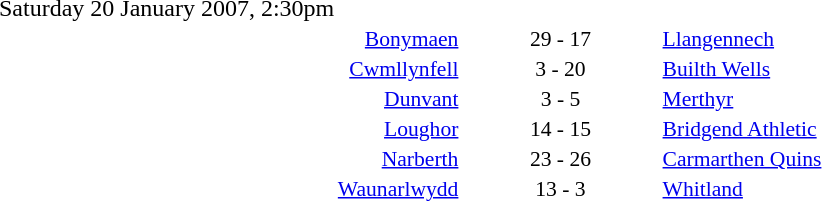<table style="width:70%;" cellspacing="1">
<tr>
<th width=35%></th>
<th width=15%></th>
<th></th>
</tr>
<tr>
<td>Saturday 20 January 2007, 2:30pm</td>
</tr>
<tr style=font-size:90%>
<td align=right><a href='#'>Bonymaen</a></td>
<td align=center>29 - 17</td>
<td><a href='#'>Llangennech</a></td>
</tr>
<tr style=font-size:90%>
<td align=right><a href='#'>Cwmllynfell</a></td>
<td align=center>3 - 20</td>
<td><a href='#'>Builth Wells</a></td>
</tr>
<tr style=font-size:90%>
<td align=right><a href='#'>Dunvant</a></td>
<td align=center>3 - 5</td>
<td><a href='#'>Merthyr</a></td>
</tr>
<tr style=font-size:90%>
<td align=right><a href='#'>Loughor</a></td>
<td align=center>14 - 15</td>
<td><a href='#'>Bridgend Athletic</a></td>
</tr>
<tr style=font-size:90%>
<td align=right><a href='#'>Narberth</a></td>
<td align=center>23 - 26</td>
<td><a href='#'>Carmarthen Quins</a></td>
</tr>
<tr style=font-size:90%>
<td align=right><a href='#'>Waunarlwydd</a></td>
<td align=center>13 - 3</td>
<td><a href='#'>Whitland</a></td>
</tr>
</table>
